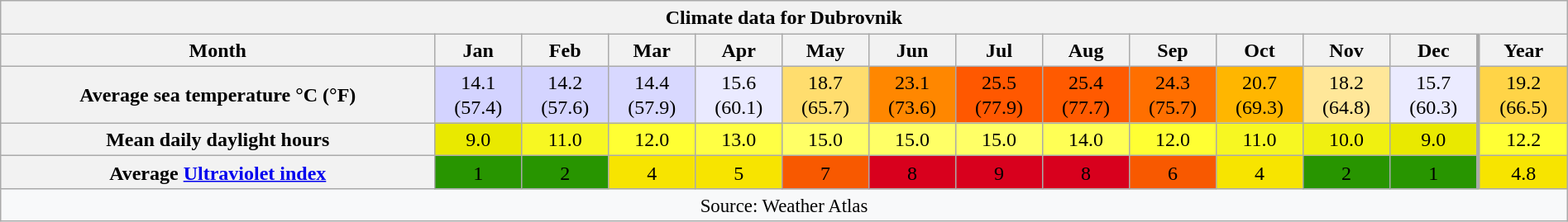<table style="width:100%;text-align:center;line-height:1.2em;margin-left:auto;margin-right:auto" class="wikitable mw-collapsible">
<tr>
<th Colspan=14>Climate data for Dubrovnik</th>
</tr>
<tr>
<th>Month</th>
<th>Jan</th>
<th>Feb</th>
<th>Mar</th>
<th>Apr</th>
<th>May</th>
<th>Jun</th>
<th>Jul</th>
<th>Aug</th>
<th>Sep</th>
<th>Oct</th>
<th>Nov</th>
<th>Dec</th>
<th style="border-left-width:medium">Year</th>
</tr>
<tr>
<th>Average sea temperature °C (°F)</th>
<td style="background:#D3D3FF;color:#000000;">14.1<br>(57.4)</td>
<td style="background:#D4D4FF;color:#000000;">14.2<br>(57.6)</td>
<td style="background:#D8D8FF;color:#000000;">14.4<br>(57.9)</td>
<td style="background:#EAEAFF;color:#000000;">15.6<br>(60.1)</td>
<td style="background:#FFDD6E;color:#000000;">18.7<br>(65.7)</td>
<td style="background:#FF8700;color:#000000;">23.1<br>(73.6)</td>
<td style="background:#FF5800;color:#000000;">25.5<br>(77.9)</td>
<td style="background:#FF5A00;color:#000000;">25.4<br>(77.7)</td>
<td style="background:#FF6F00;color:#000000;">24.3<br>(75.7)</td>
<td style="background:#FFB600;color:#000000;">20.7<br>(69.3)</td>
<td style="background:#FFE799;color:#000000;">18.2<br>(64.8)</td>
<td style="background:#EBEBFF;color:#000000;">15.7<br>(60.3)</td>
<td style="background:#FFD447;color:#000000;border-left-width:medium">19.2<br>(66.5)</td>
</tr>
<tr>
<th>Mean daily daylight hours</th>
<td style="background:#E9E900;color:#000000;">9.0</td>
<td style="background:#F7F722;color:#000000;">11.0</td>
<td style="background:#FFFF33;color:#000000;">12.0</td>
<td style="background:#FFFF44;color:#000000;">13.0</td>
<td style="background:#FFFF66;color:#000000;">15.0</td>
<td style="background:#FFFF66;color:#000000;">15.0</td>
<td style="background:#FFFF66;color:#000000;">15.0</td>
<td style="background:#FFFF55;color:#000000;">14.0</td>
<td style="background:#FFFF33;color:#000000;">12.0</td>
<td style="background:#F7F722;color:#000000;">11.0</td>
<td style="background:#F0F011;color:#000000;">10.0</td>
<td style="background:#E9E900;color:#000000;">9.0</td>
<td style="background:#FFFF35;color:#000000;border-left-width:medium">12.2</td>
</tr>
<tr>
<th>Average <a href='#'>Ultraviolet index</a></th>
<td style="background:#289500;color:#000000;">1</td>
<td style="background:#289500;color:#000000;">2</td>
<td style="background:#f7e400;color:#000000;">4</td>
<td style="background:#f7e400;color:#000000;">5</td>
<td style="background:#f85900;color:#000000;">7</td>
<td style="background:#d8001d;color:#000000;">8</td>
<td style="background:#d8001d;color:#000000;">9</td>
<td style="background:#d8001d;color:#000000;">8</td>
<td style="background:#f85900;color:#000000;">6</td>
<td style="background:#f7e400;color:#000000;">4</td>
<td style="background:#289500;color:#000000;">2</td>
<td style="background:#289500;color:#000000;">1</td>
<td style="background:#f7e400;color:#000000;border-left-width:medium">4.8</td>
</tr>
<tr>
<th Colspan=14 style="background:#f8f9fa;font-weight:normal;font-size:95%;">Source: Weather Atlas</th>
</tr>
</table>
